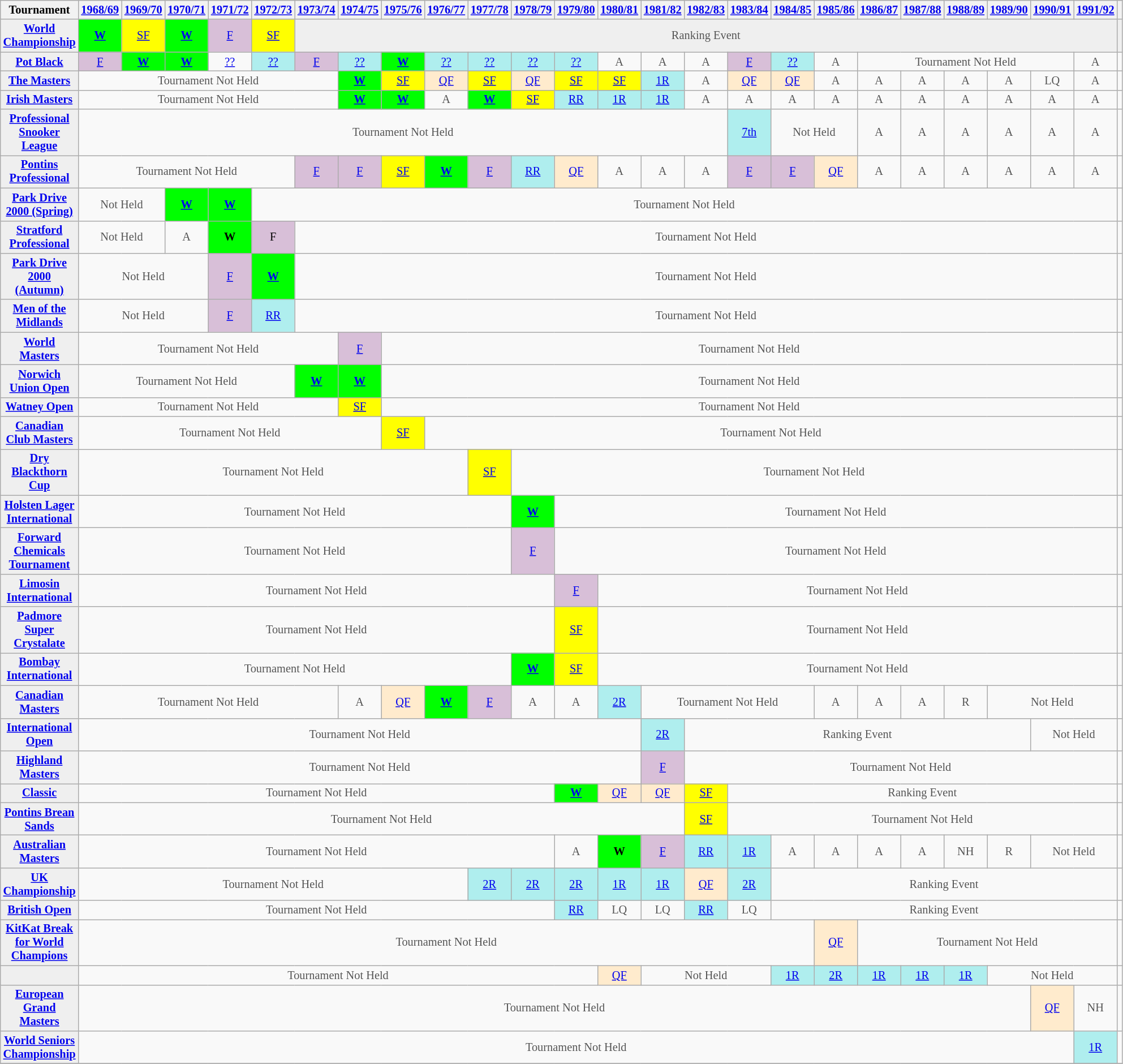<table class="wikitable" style="font-size:85%">
<tr>
<th scope="col" width=200>Tournament</th>
<th scope="col"><a href='#'>1968/69</a></th>
<th scope="col"><a href='#'>1969/70</a></th>
<th scope="col"><a href='#'>1970/71</a></th>
<th scope="col"><a href='#'>1971/72</a></th>
<th scope="col"><a href='#'>1972/73</a></th>
<th scope="col"><a href='#'>1973/74</a></th>
<th scope="col"><a href='#'>1974/75</a></th>
<th scope="col"><a href='#'>1975/76</a></th>
<th scope="col"><a href='#'>1976/77</a></th>
<th scope="col"><a href='#'>1977/78</a></th>
<th scope="col"><a href='#'>1978/79</a></th>
<th scope="col"><a href='#'>1979/80</a></th>
<th scope="col"><a href='#'>1980/81</a></th>
<th scope="col"><a href='#'>1981/82</a></th>
<th scope="col"><a href='#'>1982/83</a></th>
<th scope="col"><a href='#'>1983/84</a></th>
<th scope="col"><a href='#'>1984/85</a></th>
<th scope="col"><a href='#'>1985/86</a></th>
<th scope="col"><a href='#'>1986/87</a></th>
<th scope="col"><a href='#'>1987/88</a></th>
<th scope="col"><a href='#'>1988/89</a></th>
<th scope="col"><a href='#'>1989/90</a></th>
<th scope="col"><a href='#'>1990/91</a></th>
<th scope="col"><a href='#'>1991/92</a></th>
<th scope="col" align="center"></th>
</tr>
<tr style="background:#efefef;">
<th scope="row" style="background:#EFEFEF;"><a href='#'>World Championship</a></th>
<td style="text-align:center; background:#0f0;"><a href='#'><strong>W</strong></a></td>
<td style="text-align:center; background:yellow;"><a href='#'>SF</a></td>
<td style="text-align:center; background:#0f0;"><a href='#'><strong>W</strong></a></td>
<td style="text-align:center; background:#D8BFD8;"><a href='#'>F</a></td>
<td style="text-align:center; background:yellow;"><a href='#'>SF</a></td>
<td style="text-align:center; color:#555555;" colspan="19">Ranking Event</td>
<td align="center"></td>
</tr>
<tr>
<th scope="row" style="background:#EFEFEF;"><a href='#'>Pot Black</a></th>
<td style="text-align:center; background:#D8BFD8;"><a href='#'>F</a></td>
<td style="text-align:center; background:#0f0;"><a href='#'><strong>W</strong></a></td>
<td style="text-align:center; background:#0f0;"><a href='#'><strong>W</strong></a></td>
<td style="text-align:center; color:#555555;"><a href='#'>??</a></td>
<td style="text-align:center; background:#afeeee;"><a href='#'>??</a></td>
<td style="text-align:center; background:#D8BFD8;"><a href='#'>F</a></td>
<td style="text-align:center; background:#afeeee;"><a href='#'>??</a></td>
<td style="text-align:center; background:#0f0;"><a href='#'><strong>W</strong></a></td>
<td style="text-align:center; background:#afeeee;"><a href='#'>??</a></td>
<td style="text-align:center; background:#afeeee;"><a href='#'>??</a></td>
<td style="text-align:center; background:#afeeee;"><a href='#'>??</a></td>
<td style="text-align:center; background:#afeeee;"><a href='#'>??</a></td>
<td style="text-align:center; color:#555555;">A</td>
<td style="text-align:center; color:#555555;">A</td>
<td style="text-align:center; color:#555555;">A</td>
<td style="text-align:center; background:#D8BFD8;"><a href='#'>F</a></td>
<td style="text-align:center; background:#afeeee;"><a href='#'>??</a></td>
<td style="text-align:center; color:#555555;">A</td>
<td style="text-align:center; color:#555555;" colspan="5">Tournament Not Held</td>
<td style="text-align:center; color:#555555;">A</td>
<td align="center"></td>
</tr>
<tr>
<th scope="row" style="background:#EFEFEF;"><a href='#'>The Masters</a></th>
<td align="center" colspan="6" style="color:#555555;">Tournament Not Held</td>
<td style="text-align:center; background:#0f0;"><a href='#'><strong>W</strong></a></td>
<td style="text-align:center; background:yellow;"><a href='#'>SF</a></td>
<td style="text-align:center; background:#ffebcd;"><a href='#'>QF</a></td>
<td style="text-align:center; background:yellow;"><a href='#'>SF</a></td>
<td style="text-align:center; background:#ffebcd;"><a href='#'>QF</a></td>
<td style="text-align:center; background:yellow;"><a href='#'>SF</a></td>
<td style="text-align:center; background:yellow;"><a href='#'>SF</a></td>
<td style="text-align:center; background:#afeeee;"><a href='#'>1R</a></td>
<td style="text-align:center; color:#555555;">A</td>
<td style="text-align:center; background:#ffebcd;"><a href='#'>QF</a></td>
<td style="text-align:center; background:#ffebcd;"><a href='#'>QF</a></td>
<td style="text-align:center; color:#555555;">A</td>
<td style="text-align:center; color:#555555;">A</td>
<td style="text-align:center; color:#555555;">A</td>
<td style="text-align:center; color:#555555;">A</td>
<td style="text-align:center; color:#555555;">A</td>
<td style="text-align:center; color:#555555;">LQ</td>
<td style="text-align:center; color:#555555;">A</td>
<td align="center"></td>
</tr>
<tr>
<th scope="row" style="background:#EFEFEF;"><a href='#'>Irish Masters</a></th>
<td style="text-align:center; color:#555555;" colspan="6">Tournament Not Held</td>
<td style="text-align:center; background:#0f0;"><a href='#'><strong>W</strong></a></td>
<td style="text-align:center; background:#0f0;"><a href='#'><strong>W</strong></a></td>
<td style="text-align:center; color:#555555;">A</td>
<td style="text-align:center; background:#0f0;"><a href='#'><strong>W</strong></a></td>
<td style="text-align:center; background:yellow;"><a href='#'>SF</a></td>
<td style="text-align:center; background:#afeeee;"><a href='#'>RR</a></td>
<td style="text-align:center; background:#afeeee;"><a href='#'>1R</a></td>
<td style="text-align:center; background:#afeeee;"><a href='#'>1R</a></td>
<td style="text-align:center; color:#555555;">A</td>
<td style="text-align:center; color:#555555;">A</td>
<td style="text-align:center; color:#555555;">A</td>
<td style="text-align:center; color:#555555;">A</td>
<td style="text-align:center; color:#555555;">A</td>
<td style="text-align:center; color:#555555;">A</td>
<td style="text-align:center; color:#555555;">A</td>
<td style="text-align:center; color:#555555;">A</td>
<td style="text-align:center; color:#555555;">A</td>
<td style="text-align:center; color:#555555;">A</td>
<td align="center"></td>
</tr>
<tr>
<th scope="row" style="background:#EFEFEF;"><a href='#'>Professional Snooker League</a></th>
<td colspan="15" style="text-align:center; color:#555555;">Tournament Not Held</td>
<td style="text-align:center; background:#afeeee;"><a href='#'>7th</a></td>
<td colspan="2" style="text-align:center; color:#555555;">Not Held</td>
<td style="text-align:center; color:#555555;">A</td>
<td style="text-align:center; color:#555555;">A</td>
<td style="text-align:center; color:#555555;">A</td>
<td style="text-align:center; color:#555555;">A</td>
<td style="text-align:center; color:#555555;">A</td>
<td style="text-align:center; color:#555555;">A</td>
<td align="center"></td>
</tr>
<tr>
<th scope="row" style="background:#EFEFEF;"><a href='#'>Pontins Professional</a></th>
<td style="text-align:center; color:#555555;" colspan="5">Tournament Not Held</td>
<td style="text-align:center; background:#D8BFD8;"><a href='#'>F</a></td>
<td style="text-align:center; background:#D8BFD8;"><a href='#'>F</a></td>
<td style="text-align:center; background:yellow;"><a href='#'>SF</a></td>
<td style="text-align:center; background:#0f0;"><a href='#'><strong>W</strong></a></td>
<td style="text-align:center; background:#D8BFD8;"><a href='#'>F</a></td>
<td style="text-align:center; background:#afeeee;"><a href='#'>RR</a></td>
<td style="text-align:center; background:#ffebcd;"><a href='#'>QF</a></td>
<td align="center" style="color:#555555;">A</td>
<td align="center" style="color:#555555;">A</td>
<td align="center" style="color:#555555;">A</td>
<td style="text-align:center; background:#D8BFD8;"><a href='#'>F</a></td>
<td style="text-align:center; background:#D8BFD8;"><a href='#'>F</a></td>
<td style="text-align:center; background:#ffebcd;"><a href='#'>QF</a></td>
<td align="center" style="color:#555555;">A</td>
<td align="center" style="color:#555555;">A</td>
<td align="center" style="color:#555555;">A</td>
<td align="center" style="color:#555555;">A</td>
<td align="center" style="color:#555555;">A</td>
<td align="center" style="color:#555555;">A</td>
<td align="center"></td>
</tr>
<tr>
<th scope="row" style="background:#EFEFEF;"><a href='#'>Park Drive 2000 (Spring)</a></th>
<td style="text-align:center; color:#555555;" colspan="2">Not Held</td>
<td style="text-align:center; background:#0f0;"><a href='#'><strong>W</strong></a></td>
<td style="text-align:center; background:#0f0;"><a href='#'><strong>W</strong></a></td>
<td style="text-align:center; color:#555555;" colspan="20">Tournament Not Held</td>
<td align="center"></td>
</tr>
<tr>
<th scope="row" style="background:#EFEFEF;"><a href='#'>Stratford Professional</a></th>
<td style="text-align:center; color:#555555;" colspan="2">Not Held</td>
<td align="center" style="color:#555555;">A</td>
<td style="text-align:center; background:#0f0;"><strong>W</strong></td>
<td style="text-align:center; background:thistle;">F</td>
<td style="text-align:center; color:#555555;" colspan="19">Tournament Not Held</td>
<td align="center"></td>
</tr>
<tr>
<th scope="row" style="background:#EFEFEF;"><a href='#'>Park Drive 2000 (Autumn)</a></th>
<td style="text-align:center; color:#555555;" colspan="3">Not Held</td>
<td style="text-align:center; background:thistle;"><a href='#'>F</a></td>
<td style="text-align:center; background:#0f0;"><a href='#'><strong>W</strong></a></td>
<td style="text-align:center; color:#555555;" colspan="19">Tournament Not Held</td>
<td align="center"></td>
</tr>
<tr>
<th scope="row" style="background:#EFEFEF;"><a href='#'>Men of the Midlands</a></th>
<td style="text-align:center; color:#555555;" colspan="3">Not Held</td>
<td style="text-align:center; background:thistle;"><a href='#'>F</a></td>
<td style="text-align:center; background:#afeeee;"><a href='#'>RR</a></td>
<td style="text-align:center; color:#555555;" colspan="19">Tournament Not Held</td>
<td align="center"></td>
</tr>
<tr>
<th scope="row" style="background:#EFEFEF;"><a href='#'>World Masters</a></th>
<td style="text-align:center; color:#555555;" colspan="6">Tournament Not Held</td>
<td style="text-align:center; background:#D8BFD8;"><a href='#'>F</a></td>
<td style="text-align:center; color:#555555;" colspan="17">Tournament Not Held</td>
<td align="center"></td>
</tr>
<tr>
<th scope="row" style="background:#EFEFEF;"><a href='#'>Norwich Union Open</a></th>
<td style="text-align:center; color:#555555;" colspan="5">Tournament Not Held</td>
<td style="text-align:center; background:#0f0;"><a href='#'><strong>W</strong></a></td>
<td style="text-align:center; background:#0f0;"><a href='#'><strong>W</strong></a></td>
<td style="text-align:center; color:#555555;" colspan="17">Tournament Not Held</td>
<td align="center"></td>
</tr>
<tr>
<th scope="row" style="background:#EFEFEF;"><a href='#'>Watney Open</a></th>
<td style="text-align:center; color:#555555;" colspan="6">Tournament Not Held</td>
<td style="text-align:center; background:yellow;"><a href='#'>SF</a></td>
<td style="text-align:center; color:#555555;" colspan="17">Tournament Not Held</td>
<td align="center"></td>
</tr>
<tr>
<th scope="row" style="background:#EFEFEF;"><a href='#'>Canadian Club Masters</a></th>
<td style="text-align:center; color:#555555;" colspan="7">Tournament Not Held</td>
<td style="text-align:center; background:yellow;"><a href='#'>SF</a></td>
<td style="text-align:center; color:#555555;" colspan="16">Tournament Not Held</td>
<td align="center"></td>
</tr>
<tr>
<th scope="row" style="background:#EFEFEF;"><a href='#'>Dry Blackthorn Cup</a></th>
<td style="text-align:center; color:#555555;" colspan="9">Tournament Not Held</td>
<td style="text-align:center; background:yellow;"><a href='#'>SF</a></td>
<td style="text-align:center; color:#555555;" colspan="14">Tournament Not Held</td>
<td align="center"></td>
</tr>
<tr>
<th scope="row" style="background:#EFEFEF;"><a href='#'>Holsten Lager International</a></th>
<td style="text-align:center; color:#555555;" colspan="10">Tournament Not Held</td>
<td style="text-align:center; background:#0f0;"><a href='#'><strong>W</strong></a></td>
<td style="text-align:center; color:#555555;" colspan="13">Tournament Not Held</td>
<td align="center"></td>
</tr>
<tr>
<th scope="row" style="background:#EFEFEF;"><a href='#'>Forward Chemicals Tournament</a></th>
<td style="text-align:center; color:#555555;" colspan="10">Tournament Not Held</td>
<td style="text-align:center; background:thistle;"><a href='#'>F</a></td>
<td style="text-align:center; color:#555555;" colspan="13">Tournament Not Held</td>
<td align="center"></td>
</tr>
<tr>
<th scope="row" style="background:#EFEFEF;"><a href='#'>Limosin International</a></th>
<td style="text-align:center; color:#555555;" colspan="11">Tournament Not Held</td>
<td style="text-align:center; background:thistle;"><a href='#'>F</a></td>
<td style="text-align:center; color:#555555;" colspan="12">Tournament Not Held</td>
<td align="center"></td>
</tr>
<tr>
<th scope="row" style="background:#EFEFEF;"><a href='#'>Padmore Super Crystalate</a></th>
<td style="text-align:center; color:#555555;" colspan="11">Tournament Not Held</td>
<td style="text-align:center; background:yellow;"><a href='#'>SF</a></td>
<td style="text-align:center; color:#555555;" colspan="12">Tournament Not Held</td>
<td align="center"></td>
</tr>
<tr>
<th scope="row" style="background:#EFEFEF;"><a href='#'>Bombay International</a></th>
<td style="text-align:center; color:#555555;" colspan="10">Tournament Not Held</td>
<td style="text-align:center; background:#0f0;"><a href='#'><strong>W</strong></a></td>
<td style="text-align:center; background:yellow;"><a href='#'>SF</a></td>
<td style="text-align:center; color:#555555;" colspan="12">Tournament Not Held</td>
<td align="center"></td>
</tr>
<tr>
<th scope="row" style="background:#EFEFEF;"><a href='#'>Canadian Masters</a></th>
<td style="text-align:center; color:#555555;" colspan="6">Tournament Not Held</td>
<td align="center" style="color:#555555;">A</td>
<td style="text-align:center; background:#ffebcd;"><a href='#'>QF</a></td>
<td style="text-align:center; background:#0f0;"><a href='#'><strong>W</strong></a></td>
<td style="text-align:center; background:thistle;"><a href='#'>F</a></td>
<td align="center" style="color:#555555;">A</td>
<td align="center" style="color:#555555;">A</td>
<td style="text-align:center; background:#afeeee;"><a href='#'>2R</a></td>
<td style="text-align:center; color:#555555;" colspan="4">Tournament Not Held</td>
<td align="center" style="color:#555555;">A</td>
<td align="center" style="color:#555555;">A</td>
<td align="center" style="color:#555555;">A</td>
<td align="center" style="color:#555555;">R</td>
<td style="text-align:center; color:#555555;" colspan="3">Not Held</td>
<td align="center"></td>
</tr>
<tr>
<th scope="row" style="background:#EFEFEF;"><a href='#'>International Open</a></th>
<td style="text-align:center; color:#555555;" colspan="13">Tournament Not Held</td>
<td style="text-align:center; background:#afeeee;"><a href='#'>2R</a></td>
<td style="text-align:center; color:#555555;" colspan="8">Ranking Event</td>
<td style="text-align:center; color:#555555;" colspan="2">Not Held</td>
<td align="center"></td>
</tr>
<tr>
<th scope="row" style="background:#EFEFEF;"><a href='#'>Highland Masters</a></th>
<td style="text-align:center; color:#555555;" colspan="13">Tournament Not Held</td>
<td style="text-align:center; background:thistle;"><a href='#'>F</a></td>
<td style="text-align:center; color:#555555;" colspan="10">Tournament Not Held</td>
<td align="center"></td>
</tr>
<tr>
<th scope="row" style="background:#EFEFEF;"><a href='#'>Classic</a></th>
<td style="text-align:center; color:#555555;" colspan="11">Tournament Not Held</td>
<td style="text-align:center; background:#0f0;"><a href='#'><strong>W</strong></a></td>
<td style="text-align:center; background:#ffebcd;"><a href='#'>QF</a></td>
<td style="text-align:center; background:#ffebcd;"><a href='#'>QF</a></td>
<td style="text-align:center; background:yellow;"><a href='#'>SF</a></td>
<td style="text-align:center; color:#555555;" colspan="9">Ranking Event</td>
<td align="center"></td>
</tr>
<tr>
<th scope="row" style="background:#EFEFEF;"><a href='#'>Pontins Brean Sands</a></th>
<td style="text-align:center; color:#555555;" colspan="14">Tournament Not Held</td>
<td style="text-align:center; background:yellow;"><a href='#'>SF</a></td>
<td style="text-align:center; color:#555555;" colspan="9">Tournament Not Held</td>
<td align="center"></td>
</tr>
<tr>
<th scope="row" style="background:#EFEFEF;"><a href='#'>Australian Masters</a></th>
<td style="text-align:center; color:#555555;" colspan="11">Tournament Not Held</td>
<td align="center" style="color:#555555;">A</td>
<td style="text-align:center; background:#0f0;"><strong>W</strong></td>
<td style="text-align:center; background:thistle;"><a href='#'>F</a></td>
<td style="text-align:center; background:#afeeee;"><a href='#'>RR</a></td>
<td style="text-align:center; background:#afeeee;"><a href='#'>1R</a></td>
<td align="center" style="color:#555555;">A</td>
<td align="center" style="color:#555555;">A</td>
<td align="center" style="color:#555555;">A</td>
<td align="center" style="color:#555555;">A</td>
<td align="center" style="color:#555555;">NH</td>
<td align="center" style="color:#555555;">R</td>
<td style="text-align:center; color:#555555;" colspan="2">Not Held</td>
<td align="center"></td>
</tr>
<tr>
<th scope="row" style="background:#EFEFEF;"><a href='#'>UK Championship</a></th>
<td style="text-align:center; color:#555555;" colspan="9">Tournament Not Held</td>
<td style="text-align:center; background:#afeeee;"><a href='#'>2R</a></td>
<td style="text-align:center; background:#afeeee;"><a href='#'>2R</a></td>
<td style="text-align:center; background:#afeeee;"><a href='#'>2R</a></td>
<td style="text-align:center; background:#afeeee;"><a href='#'>1R</a></td>
<td style="text-align:center; background:#afeeee;"><a href='#'>1R</a></td>
<td style="text-align:center; background:#ffebcd;"><a href='#'>QF</a></td>
<td style="text-align:center; background:#afeeee;"><a href='#'>2R</a></td>
<td style="text-align:center; color:#555555;" colspan="8">Ranking Event</td>
<td align="center"></td>
</tr>
<tr>
<th scope="row" style="background:#EFEFEF;"><a href='#'>British Open</a></th>
<td style="text-align:center; color:#555555;" colspan="11">Tournament Not Held</td>
<td style="text-align:center; background:#afeeee;"><a href='#'>RR</a></td>
<td align="center" style="color:#555555;">LQ</td>
<td align="center" style="color:#555555;">LQ</td>
<td style="text-align:center; background:#afeeee;"><a href='#'>RR</a></td>
<td align="center" style="color:#555555;">LQ</td>
<td style="text-align:center; color:#555555;" colspan="8">Ranking Event</td>
<td align="center"></td>
</tr>
<tr>
<th scope="row" style="background:#EFEFEF;"><a href='#'>KitKat Break for World Champions</a></th>
<td style="text-align:center; color:#555555;" colspan="17">Tournament Not Held</td>
<td style="text-align:center; background:#ffebcd;"><a href='#'>QF</a></td>
<td style="text-align:center; color:#555555;" colspan="6">Tournament Not Held</td>
<td align="center"></td>
</tr>
<tr>
<th scope="row" style="background:#EFEFEF;"></th>
<td style="text-align:center; color:#555555;" colspan="12">Tournament Not Held</td>
<td style="text-align:center; background:#ffebcd;"><a href='#'>QF</a></td>
<td style="text-align:center; color:#555555;" colspan="3">Not Held</td>
<td style="text-align:center; background:#afeeee;"><a href='#'>1R</a></td>
<td style="text-align:center; background:#afeeee;"><a href='#'>2R</a></td>
<td style="text-align:center; background:#afeeee;"><a href='#'>1R</a></td>
<td style="text-align:center; background:#afeeee;"><a href='#'>1R</a></td>
<td style="text-align:center; background:#afeeee;"><a href='#'>1R</a></td>
<td style="text-align:center; color:#555555;" colspan="3">Not Held</td>
<td align="center"></td>
</tr>
<tr>
<th scope="row" style="background:#EFEFEF;"><a href='#'>European Grand Masters</a></th>
<td style="text-align:center; color:#555555;" colspan="22">Tournament Not Held</td>
<td style="text-align:center; background:#ffebcd;"><a href='#'>QF</a></td>
<td align="center" style="color:#555555;">NH</td>
<td align="center"></td>
</tr>
<tr>
<th scope="row" style="background:#EFEFEF;"><a href='#'>World Seniors Championship</a></th>
<td style="text-align:center; color:#555555;" colspan="23">Tournament Not Held</td>
<td style="text-align:center; background:#afeeee;"><a href='#'>1R</a></td>
<td align="center"></td>
</tr>
<tr>
</tr>
</table>
